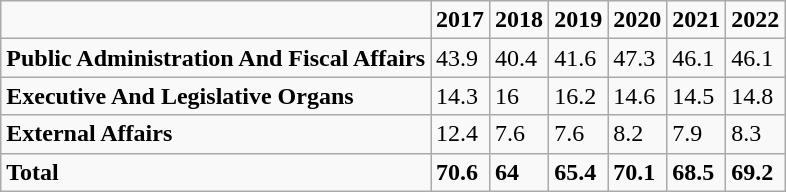<table class="wikitable">
<tr>
<td></td>
<td><strong>2017</strong></td>
<td><strong>2018</strong></td>
<td><strong>2019</strong></td>
<td><strong>2020</strong></td>
<td><strong>2021</strong></td>
<td><strong>2022</strong></td>
</tr>
<tr>
<td><strong>Public Administration And Fiscal Affairs</strong></td>
<td>43.9</td>
<td>40.4</td>
<td>41.6</td>
<td>47.3</td>
<td>46.1</td>
<td>46.1</td>
</tr>
<tr>
<td><strong>Executive And Legislative Organs</strong></td>
<td>14.3</td>
<td>16</td>
<td>16.2</td>
<td>14.6</td>
<td>14.5</td>
<td>14.8</td>
</tr>
<tr>
<td><strong>External Affairs</strong></td>
<td>12.4</td>
<td>7.6</td>
<td>7.6</td>
<td>8.2</td>
<td>7.9</td>
<td>8.3</td>
</tr>
<tr>
<td><strong>Total</strong></td>
<td><strong>70.6</strong></td>
<td><strong>64</strong></td>
<td><strong>65.4</strong></td>
<td><strong>70.1</strong></td>
<td><strong>68.5</strong></td>
<td><strong>69.2</strong></td>
</tr>
</table>
